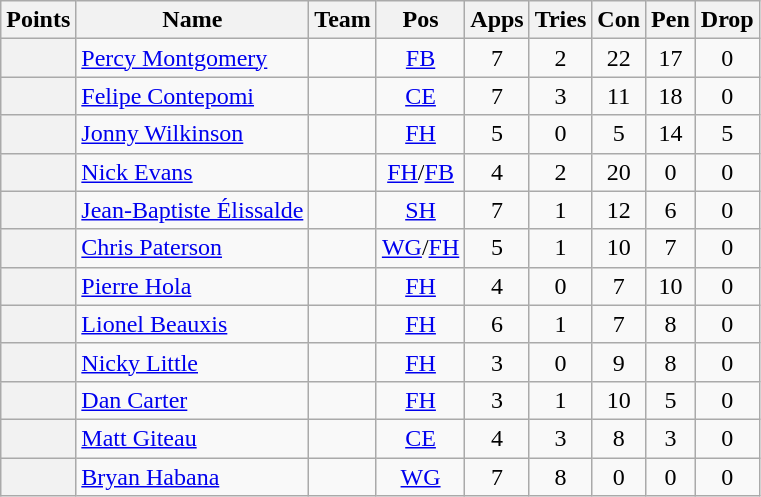<table class="wikitable sortable" style="text-align:center">
<tr>
<th>Points</th>
<th>Name</th>
<th>Team</th>
<th>Pos</th>
<th>Apps</th>
<th>Tries</th>
<th>Con</th>
<th>Pen</th>
<th>Drop</th>
</tr>
<tr>
<th></th>
<td align="left"><a href='#'>Percy Montgomery</a></td>
<td align="left"></td>
<td><a href='#'>FB</a></td>
<td>7</td>
<td>2</td>
<td>22</td>
<td>17</td>
<td>0</td>
</tr>
<tr>
<th></th>
<td align="left"><a href='#'>Felipe Contepomi</a></td>
<td align="left"></td>
<td><a href='#'>CE</a></td>
<td>7</td>
<td>3</td>
<td>11</td>
<td>18</td>
<td>0</td>
</tr>
<tr>
<th></th>
<td align="left"><a href='#'>Jonny Wilkinson</a></td>
<td align="left"></td>
<td><a href='#'>FH</a></td>
<td>5</td>
<td>0</td>
<td>5</td>
<td>14</td>
<td>5</td>
</tr>
<tr>
<th></th>
<td align="left"><a href='#'>Nick Evans</a></td>
<td align="left"></td>
<td><a href='#'>FH</a>/<a href='#'>FB</a></td>
<td>4</td>
<td>2</td>
<td>20</td>
<td>0</td>
<td>0</td>
</tr>
<tr>
<th></th>
<td align="left"><a href='#'>Jean-Baptiste Élissalde</a></td>
<td align="left"></td>
<td><a href='#'>SH</a></td>
<td>7</td>
<td>1</td>
<td>12</td>
<td>6</td>
<td>0</td>
</tr>
<tr>
<th></th>
<td align="left"><a href='#'>Chris Paterson</a></td>
<td align="left"></td>
<td><a href='#'>WG</a>/<a href='#'>FH</a></td>
<td>5</td>
<td>1</td>
<td>10</td>
<td>7</td>
<td>0</td>
</tr>
<tr>
<th></th>
<td align="left"><a href='#'>Pierre Hola</a></td>
<td align="left"></td>
<td><a href='#'>FH</a></td>
<td>4</td>
<td>0</td>
<td>7</td>
<td>10</td>
<td>0</td>
</tr>
<tr>
<th></th>
<td align="left"><a href='#'>Lionel Beauxis</a></td>
<td align="left"></td>
<td><a href='#'>FH</a></td>
<td>6</td>
<td>1</td>
<td>7</td>
<td>8</td>
<td>0</td>
</tr>
<tr>
<th></th>
<td align="left"><a href='#'>Nicky Little</a></td>
<td align="left"></td>
<td><a href='#'>FH</a></td>
<td>3</td>
<td>0</td>
<td>9</td>
<td>8</td>
<td>0</td>
</tr>
<tr>
<th> </th>
<td align="left"><a href='#'>Dan Carter</a></td>
<td align="left"></td>
<td><a href='#'>FH</a></td>
<td>3</td>
<td>1</td>
<td>10</td>
<td>5</td>
<td>0</td>
</tr>
<tr>
<th></th>
<td align="left"><a href='#'>Matt Giteau</a></td>
<td align="left"></td>
<td><a href='#'>CE</a></td>
<td>4</td>
<td>3</td>
<td>8</td>
<td>3</td>
<td>0</td>
</tr>
<tr>
<th></th>
<td align="left"><a href='#'>Bryan Habana</a></td>
<td align="left"></td>
<td><a href='#'>WG</a></td>
<td>7</td>
<td>8</td>
<td>0</td>
<td>0</td>
<td>0</td>
</tr>
</table>
